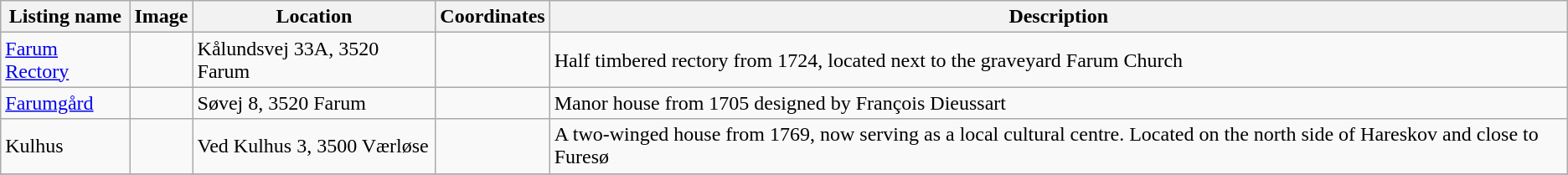<table class="wikitable sortable">
<tr>
<th>Listing name</th>
<th>Image</th>
<th>Location</th>
<th>Coordinates</th>
<th>Description</th>
</tr>
<tr>
<td><a href='#'>Farum Rectory</a></td>
<td></td>
<td>Kålundsvej 33A, 3520 Farum</td>
<td></td>
<td>Half timbered rectory from 1724, located next to the graveyard Farum Church</td>
</tr>
<tr>
<td><a href='#'>Farumgård</a></td>
<td></td>
<td>Søvej 8, 3520 Farum</td>
<td></td>
<td>Manor house from 1705 designed by François Dieussart</td>
</tr>
<tr>
<td>Kulhus</td>
<td></td>
<td>Ved Kulhus 3, 3500 Værløse</td>
<td></td>
<td>A two-winged house from 1769, now serving as a local cultural centre. Located on the north side of Hareskov and close to Furesø</td>
</tr>
<tr>
</tr>
</table>
